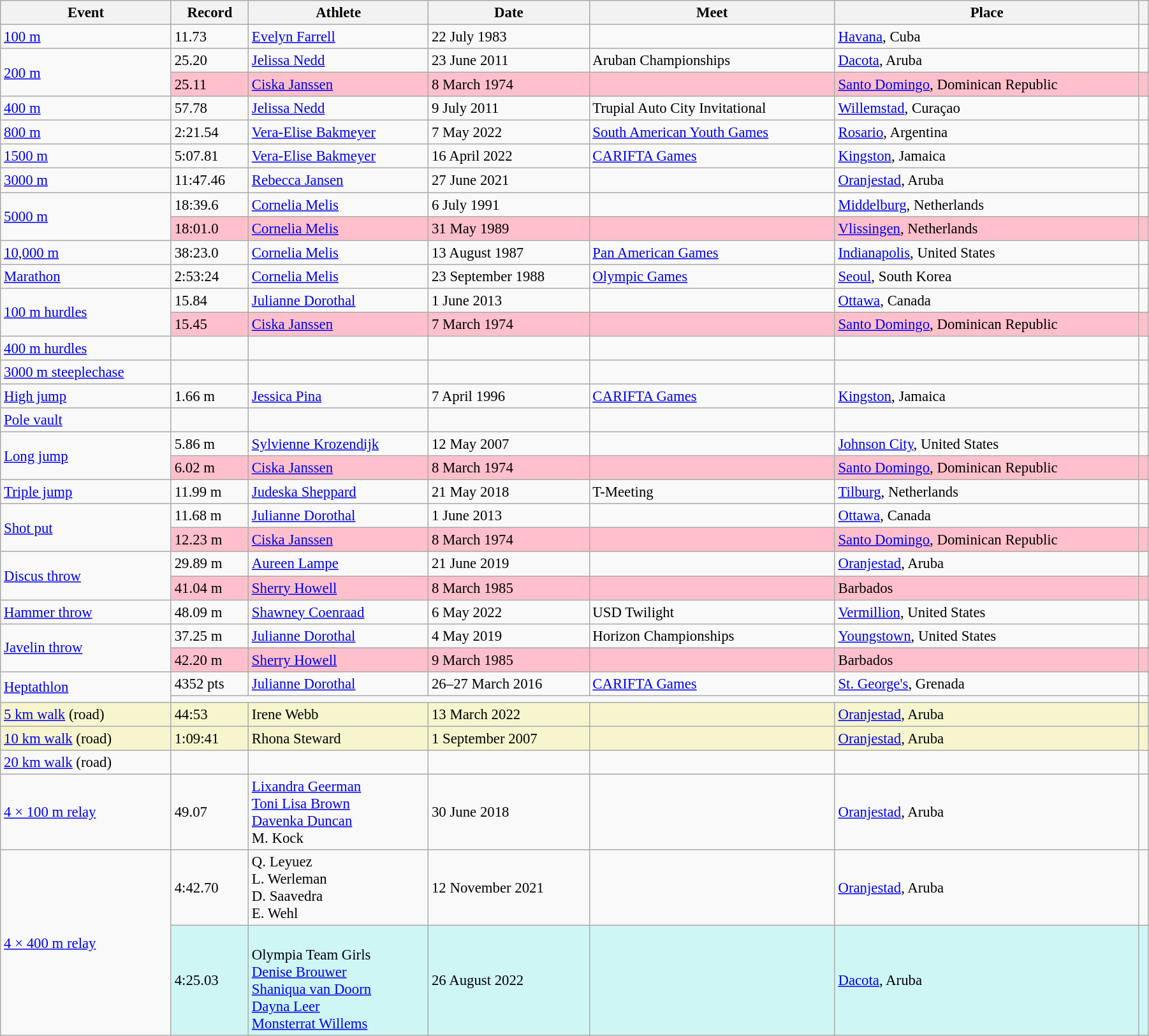<table class="wikitable" style="font-size:95%; width: 95%;">
<tr>
<th>Event</th>
<th>Record</th>
<th>Athlete</th>
<th>Date</th>
<th>Meet</th>
<th>Place</th>
<th></th>
</tr>
<tr>
<td><a href='#'>100 m</a></td>
<td>11.73</td>
<td><a href='#'>Evelyn Farrell</a></td>
<td>22 July 1983</td>
<td></td>
<td><a href='#'>Havana</a>, Cuba</td>
<td></td>
</tr>
<tr>
<td rowspan=2><a href='#'>200 m</a></td>
<td>25.20 </td>
<td><a href='#'>Jelissa Nedd</a></td>
<td>23 June 2011</td>
<td>Aruban Championships</td>
<td><a href='#'>Dacota</a>, Aruba</td>
<td></td>
</tr>
<tr style="background:pink">
<td>25.11</td>
<td><a href='#'>Ciska Janssen</a></td>
<td>8 March 1974</td>
<td></td>
<td><a href='#'>Santo Domingo</a>, Dominican Republic</td>
<td></td>
</tr>
<tr>
<td><a href='#'>400 m</a></td>
<td>57.78</td>
<td><a href='#'>Jelissa Nedd</a></td>
<td>9 July 2011</td>
<td>Trupial Auto City Invitational</td>
<td><a href='#'>Willemstad</a>, Curaçao</td>
<td></td>
</tr>
<tr>
<td><a href='#'>800 m</a></td>
<td>2:21.54</td>
<td><a href='#'>Vera-Elise Bakmeyer</a></td>
<td>7 May 2022</td>
<td><a href='#'>South American Youth Games</a></td>
<td><a href='#'>Rosario</a>, Argentina</td>
<td></td>
</tr>
<tr>
<td><a href='#'>1500 m</a></td>
<td>5:07.81</td>
<td><a href='#'>Vera-Elise Bakmeyer</a></td>
<td>16 April 2022</td>
<td><a href='#'>CARIFTA Games</a></td>
<td><a href='#'>Kingston</a>, Jamaica</td>
<td></td>
</tr>
<tr>
<td><a href='#'>3000 m</a></td>
<td>11:47.46</td>
<td><a href='#'>Rebecca Jansen</a></td>
<td>27 June 2021</td>
<td></td>
<td><a href='#'>Oranjestad</a>, Aruba</td>
<td></td>
</tr>
<tr>
<td rowspan=2><a href='#'>5000 m</a></td>
<td>18:39.6  </td>
<td><a href='#'>Cornelia Melis</a></td>
<td>6 July 1991</td>
<td></td>
<td><a href='#'>Middelburg</a>, Netherlands</td>
<td></td>
</tr>
<tr style="background:pink">
<td>18:01.0  </td>
<td><a href='#'>Cornelia Melis</a></td>
<td>31 May 1989</td>
<td></td>
<td><a href='#'>Vlissingen</a>, Netherlands</td>
<td></td>
</tr>
<tr>
<td><a href='#'>10,000 m</a></td>
<td>38:23.0 </td>
<td><a href='#'>Cornelia Melis</a></td>
<td>13 August 1987</td>
<td><a href='#'>Pan American Games</a></td>
<td><a href='#'>Indianapolis</a>, United States</td>
<td></td>
</tr>
<tr>
<td><a href='#'>Marathon</a></td>
<td>2:53:24</td>
<td><a href='#'>Cornelia Melis</a></td>
<td>23 September 1988</td>
<td><a href='#'>Olympic Games</a></td>
<td><a href='#'>Seoul</a>, South Korea</td>
<td></td>
</tr>
<tr>
<td rowspan=2><a href='#'>100 m hurdles</a></td>
<td>15.84 </td>
<td><a href='#'>Julianne Dorothal</a></td>
<td>1 June 2013</td>
<td></td>
<td><a href='#'>Ottawa</a>, Canada</td>
<td></td>
</tr>
<tr style="background:pink">
<td>15.45</td>
<td><a href='#'>Ciska Janssen</a></td>
<td>7 March 1974</td>
<td></td>
<td><a href='#'>Santo Domingo</a>, Dominican Republic</td>
<td></td>
</tr>
<tr>
<td><a href='#'>400 m hurdles</a></td>
<td></td>
<td></td>
<td></td>
<td></td>
<td></td>
<td></td>
</tr>
<tr>
<td><a href='#'>3000 m steeplechase</a></td>
<td></td>
<td></td>
<td></td>
<td></td>
<td></td>
<td></td>
</tr>
<tr>
<td><a href='#'>High jump</a></td>
<td>1.66 m</td>
<td><a href='#'>Jessica Pina</a></td>
<td>7 April 1996</td>
<td><a href='#'>CARIFTA Games</a></td>
<td><a href='#'>Kingston</a>, Jamaica</td>
<td></td>
</tr>
<tr>
<td><a href='#'>Pole vault</a></td>
<td></td>
<td></td>
<td></td>
<td></td>
<td></td>
<td></td>
</tr>
<tr>
<td rowspan=2><a href='#'>Long jump</a></td>
<td>5.86 m </td>
<td><a href='#'>Sylvienne Krozendijk</a></td>
<td>12 May 2007</td>
<td></td>
<td><a href='#'>Johnson City</a>, United States</td>
<td></td>
</tr>
<tr style="background:pink">
<td>6.02 m</td>
<td><a href='#'>Ciska Janssen</a></td>
<td>8 March 1974</td>
<td></td>
<td><a href='#'>Santo Domingo</a>, Dominican Republic</td>
<td></td>
</tr>
<tr>
<td><a href='#'>Triple jump</a></td>
<td>11.99 m </td>
<td><a href='#'>Judeska Sheppard</a></td>
<td>21 May 2018</td>
<td>T-Meeting</td>
<td><a href='#'>Tilburg</a>, Netherlands</td>
<td></td>
</tr>
<tr>
<td rowspan=2><a href='#'>Shot put</a></td>
<td>11.68 m</td>
<td><a href='#'>Julianne Dorothal</a></td>
<td>1 June 2013</td>
<td></td>
<td><a href='#'>Ottawa</a>, Canada</td>
<td></td>
</tr>
<tr style="background:pink">
<td>12.23 m</td>
<td><a href='#'>Ciska Janssen</a></td>
<td>8 March 1974</td>
<td></td>
<td><a href='#'>Santo Domingo</a>, Dominican Republic</td>
<td></td>
</tr>
<tr>
<td rowspan=2><a href='#'>Discus throw</a></td>
<td>29.89 m</td>
<td><a href='#'>Aureen Lampe</a></td>
<td>21 June 2019</td>
<td></td>
<td><a href='#'>Oranjestad</a>, Aruba</td>
<td></td>
</tr>
<tr style="background:pink">
<td>41.04 m</td>
<td><a href='#'>Sherry Howell</a></td>
<td>8 March 1985</td>
<td></td>
<td>Barbados</td>
<td></td>
</tr>
<tr>
<td><a href='#'>Hammer throw</a></td>
<td>48.09 m</td>
<td><a href='#'>Shawney Coenraad</a></td>
<td>6 May 2022</td>
<td>USD Twilight</td>
<td><a href='#'>Vermillion</a>, United States</td>
<td></td>
</tr>
<tr>
<td rowspan=2><a href='#'>Javelin throw</a></td>
<td>37.25 m</td>
<td><a href='#'>Julianne Dorothal</a></td>
<td>4 May 2019</td>
<td>Horizon Championships</td>
<td><a href='#'>Youngstown</a>, United States</td>
<td></td>
</tr>
<tr style="background:pink">
<td>42.20 m</td>
<td><a href='#'>Sherry Howell</a></td>
<td>9 March 1985</td>
<td></td>
<td>Barbados</td>
<td></td>
</tr>
<tr>
<td rowspan=2><a href='#'>Heptathlon</a></td>
<td>4352 pts</td>
<td><a href='#'>Julianne Dorothal</a></td>
<td>26–27 March 2016</td>
<td><a href='#'>CARIFTA Games</a></td>
<td><a href='#'>St. George's</a>, Grenada</td>
<td></td>
</tr>
<tr>
<td colspan=5></td>
<td></td>
</tr>
<tr style="background:#f6F5CE;">
<td><a href='#'>5 km walk</a> (road)</td>
<td>44:53</td>
<td>Irene Webb</td>
<td>13 March 2022</td>
<td></td>
<td><a href='#'>Oranjestad</a>, Aruba</td>
<td></td>
</tr>
<tr style="background:#f6F5CE;">
<td><a href='#'>10 km walk</a> (road)</td>
<td>1:09:41</td>
<td>Rhona Steward</td>
<td>1 September 2007</td>
<td></td>
<td><a href='#'>Oranjestad</a>, Aruba</td>
<td></td>
</tr>
<tr>
<td><a href='#'>20 km walk</a> (road)</td>
<td></td>
<td></td>
<td></td>
<td></td>
<td></td>
<td></td>
</tr>
<tr>
<td><a href='#'>4 × 100 m relay</a></td>
<td>49.07</td>
<td><a href='#'>Lixandra Geerman</a><br><a href='#'>Toni Lisa Brown</a><br><a href='#'>Davenka Duncan</a><br>M. Kock</td>
<td>30 June 2018</td>
<td></td>
<td><a href='#'>Oranjestad</a>, Aruba</td>
<td></td>
</tr>
<tr>
<td rowspan=2><a href='#'>4 × 400 m relay</a></td>
<td>4:42.70</td>
<td>Q. Leyuez<br>L. Werleman<br>D. Saavedra<br>E. Wehl</td>
<td>12 November 2021</td>
<td></td>
<td><a href='#'>Oranjestad</a>, Aruba</td>
<td></td>
</tr>
<tr bgcolor=#CEF6F5>
<td>4:25.03</td>
<td><br>Olympia Team Girls<br><a href='#'>Denise Brouwer</a><br><a href='#'>Shaniqua van Doorn</a><br><a href='#'>Dayna Leer</a><br><a href='#'>Monsterrat Willems</a></td>
<td>26 August 2022</td>
<td></td>
<td><a href='#'>Dacota</a>, Aruba</td>
<td></td>
</tr>
</table>
